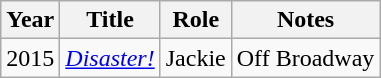<table class="wikitable sortable">
<tr>
<th>Year</th>
<th>Title</th>
<th>Role</th>
<th>Notes</th>
</tr>
<tr>
<td>2015</td>
<td><a href='#'><em>Disaster!</em></a></td>
<td>Jackie</td>
<td>Off Broadway</td>
</tr>
</table>
